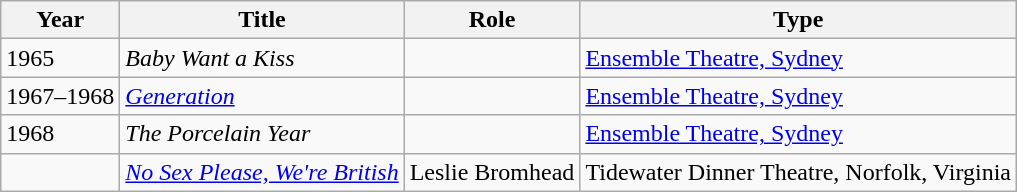<table class="wikitable">
<tr>
<th>Year</th>
<th>Title</th>
<th>Role</th>
<th>Type</th>
</tr>
<tr>
<td>1965</td>
<td><em>Baby Want a Kiss</em></td>
<td></td>
<td><a href='#'>Ensemble Theatre, Sydney</a></td>
</tr>
<tr>
<td>1967–1968</td>
<td><em><a href='#'>Generation</a></em></td>
<td></td>
<td><a href='#'>Ensemble Theatre, Sydney</a></td>
</tr>
<tr>
<td>1968</td>
<td><em>The Porcelain Year</em></td>
<td></td>
<td><a href='#'>Ensemble Theatre, Sydney</a></td>
</tr>
<tr>
<td></td>
<td><em><a href='#'>No Sex Please, We're British</a></em></td>
<td>Leslie Bromhead</td>
<td>Tidewater Dinner Theatre, Norfolk, Virginia</td>
</tr>
</table>
